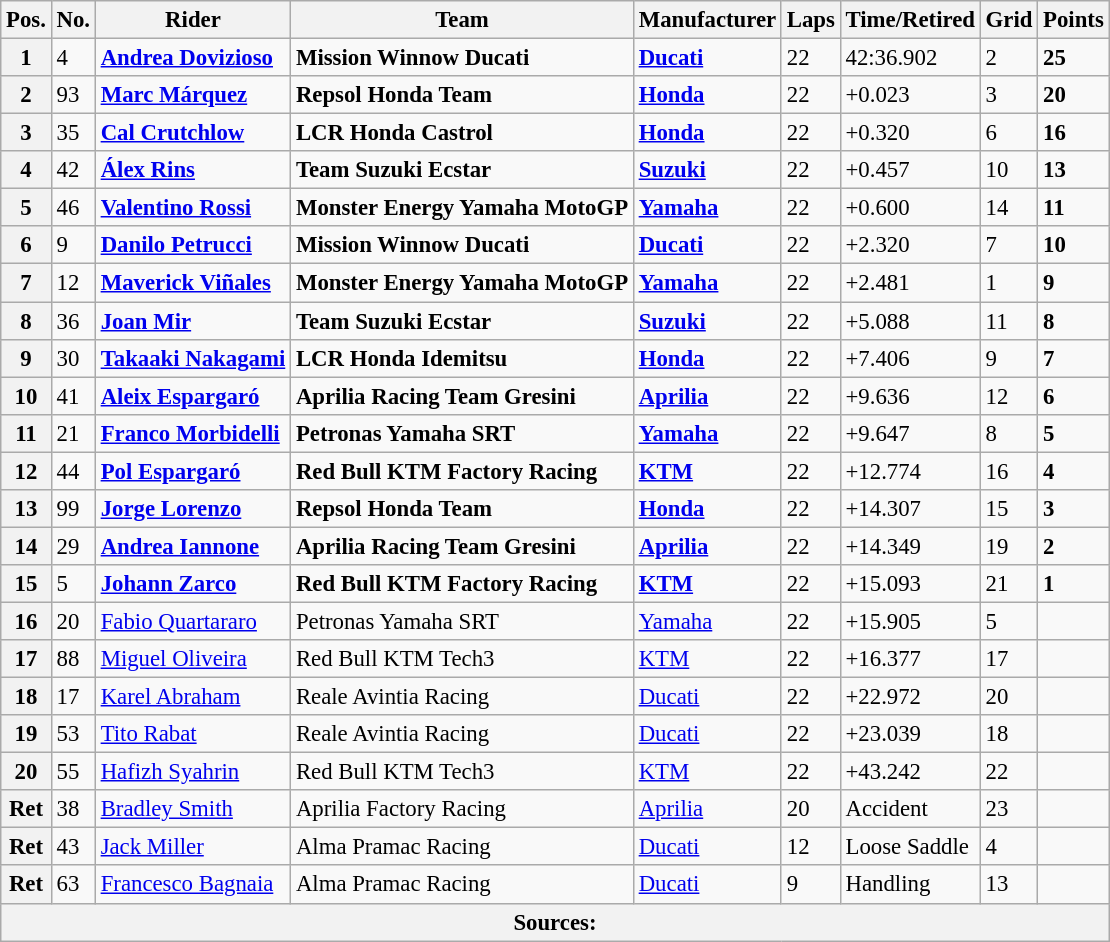<table class="wikitable" style="font-size: 95%;">
<tr>
<th>Pos.</th>
<th>No.</th>
<th>Rider</th>
<th>Team</th>
<th>Manufacturer</th>
<th>Laps</th>
<th>Time/Retired</th>
<th>Grid</th>
<th>Points</th>
</tr>
<tr>
<th>1</th>
<td>4</td>
<td> <strong><a href='#'>Andrea Dovizioso</a></strong></td>
<td><strong>Mission Winnow Ducati</strong></td>
<td><strong><a href='#'>Ducati</a></strong></td>
<td>22</td>
<td>42:36.902</td>
<td>2</td>
<td><strong>25</strong></td>
</tr>
<tr>
<th>2</th>
<td>93</td>
<td> <strong><a href='#'>Marc Márquez</a></strong></td>
<td><strong>Repsol Honda Team</strong></td>
<td><strong><a href='#'>Honda</a></strong></td>
<td>22</td>
<td>+0.023</td>
<td>3</td>
<td><strong>20</strong></td>
</tr>
<tr>
<th>3</th>
<td>35</td>
<td> <strong><a href='#'>Cal Crutchlow</a></strong></td>
<td><strong>LCR Honda Castrol</strong></td>
<td><strong><a href='#'>Honda</a></strong></td>
<td>22</td>
<td>+0.320</td>
<td>6</td>
<td><strong>16</strong></td>
</tr>
<tr>
<th>4</th>
<td>42</td>
<td> <strong><a href='#'>Álex Rins</a></strong></td>
<td><strong>Team Suzuki Ecstar</strong></td>
<td><strong><a href='#'>Suzuki</a></strong></td>
<td>22</td>
<td>+0.457</td>
<td>10</td>
<td><strong>13</strong></td>
</tr>
<tr>
<th>5</th>
<td>46</td>
<td> <strong><a href='#'>Valentino Rossi</a></strong></td>
<td><strong>Monster Energy Yamaha MotoGP</strong></td>
<td><strong><a href='#'>Yamaha</a></strong></td>
<td>22</td>
<td>+0.600</td>
<td>14</td>
<td><strong>11</strong></td>
</tr>
<tr>
<th>6</th>
<td>9</td>
<td> <strong><a href='#'>Danilo Petrucci</a></strong></td>
<td><strong>Mission Winnow Ducati</strong></td>
<td><strong><a href='#'>Ducati</a></strong></td>
<td>22</td>
<td>+2.320</td>
<td>7</td>
<td><strong>10</strong></td>
</tr>
<tr>
<th>7</th>
<td>12</td>
<td> <strong><a href='#'>Maverick Viñales</a></strong></td>
<td><strong>Monster Energy Yamaha MotoGP</strong></td>
<td><strong><a href='#'>Yamaha</a></strong></td>
<td>22</td>
<td>+2.481</td>
<td>1</td>
<td><strong>9</strong></td>
</tr>
<tr>
<th>8</th>
<td>36</td>
<td> <strong><a href='#'>Joan Mir</a></strong></td>
<td><strong>Team Suzuki Ecstar</strong></td>
<td><strong><a href='#'>Suzuki</a></strong></td>
<td>22</td>
<td>+5.088</td>
<td>11</td>
<td><strong>8</strong></td>
</tr>
<tr>
<th>9</th>
<td>30</td>
<td> <strong><a href='#'>Takaaki Nakagami</a></strong></td>
<td><strong>LCR Honda Idemitsu</strong></td>
<td><strong><a href='#'>Honda</a></strong></td>
<td>22</td>
<td>+7.406</td>
<td>9</td>
<td><strong>7</strong></td>
</tr>
<tr>
<th>10</th>
<td>41</td>
<td> <strong><a href='#'>Aleix Espargaró</a></strong></td>
<td><strong>Aprilia Racing Team Gresini</strong></td>
<td><strong><a href='#'>Aprilia</a></strong></td>
<td>22</td>
<td>+9.636</td>
<td>12</td>
<td><strong>6</strong></td>
</tr>
<tr>
<th>11</th>
<td>21</td>
<td> <strong><a href='#'>Franco Morbidelli</a></strong></td>
<td><strong>Petronas Yamaha SRT</strong></td>
<td><strong><a href='#'>Yamaha</a></strong></td>
<td>22</td>
<td>+9.647</td>
<td>8</td>
<td><strong>5</strong></td>
</tr>
<tr>
<th>12</th>
<td>44</td>
<td> <strong><a href='#'>Pol Espargaró</a></strong></td>
<td><strong>Red Bull KTM Factory Racing</strong></td>
<td><strong><a href='#'>KTM</a></strong></td>
<td>22</td>
<td>+12.774</td>
<td>16</td>
<td><strong>4</strong></td>
</tr>
<tr>
<th>13</th>
<td>99</td>
<td> <strong><a href='#'>Jorge Lorenzo</a></strong></td>
<td><strong>Repsol Honda Team</strong></td>
<td><strong><a href='#'>Honda</a></strong></td>
<td>22</td>
<td>+14.307</td>
<td>15</td>
<td><strong>3</strong></td>
</tr>
<tr>
<th>14</th>
<td>29</td>
<td> <strong><a href='#'>Andrea Iannone</a></strong></td>
<td><strong>Aprilia Racing Team Gresini</strong></td>
<td><strong><a href='#'>Aprilia</a></strong></td>
<td>22</td>
<td>+14.349</td>
<td>19</td>
<td><strong>2</strong></td>
</tr>
<tr>
<th>15</th>
<td>5</td>
<td> <strong><a href='#'>Johann Zarco</a></strong></td>
<td><strong>Red Bull KTM Factory Racing</strong></td>
<td><strong><a href='#'>KTM</a></strong></td>
<td>22</td>
<td>+15.093</td>
<td>21</td>
<td><strong>1</strong></td>
</tr>
<tr>
<th>16</th>
<td>20</td>
<td> <a href='#'>Fabio Quartararo</a></td>
<td>Petronas Yamaha SRT</td>
<td><a href='#'>Yamaha</a></td>
<td>22</td>
<td>+15.905</td>
<td>5</td>
<td></td>
</tr>
<tr>
<th>17</th>
<td>88</td>
<td> <a href='#'>Miguel Oliveira</a></td>
<td>Red Bull KTM Tech3</td>
<td><a href='#'>KTM</a></td>
<td>22</td>
<td>+16.377</td>
<td>17</td>
<td></td>
</tr>
<tr>
<th>18</th>
<td>17</td>
<td> <a href='#'>Karel Abraham</a></td>
<td>Reale Avintia Racing</td>
<td><a href='#'>Ducati</a></td>
<td>22</td>
<td>+22.972</td>
<td>20</td>
<td></td>
</tr>
<tr>
<th>19</th>
<td>53</td>
<td> <a href='#'>Tito Rabat</a></td>
<td>Reale Avintia Racing</td>
<td><a href='#'>Ducati</a></td>
<td>22</td>
<td>+23.039</td>
<td>18</td>
<td></td>
</tr>
<tr>
<th>20</th>
<td>55</td>
<td> <a href='#'>Hafizh Syahrin</a></td>
<td>Red Bull KTM Tech3</td>
<td><a href='#'>KTM</a></td>
<td>22</td>
<td>+43.242</td>
<td>22</td>
<td></td>
</tr>
<tr>
<th>Ret</th>
<td>38</td>
<td> <a href='#'>Bradley Smith</a></td>
<td>Aprilia Factory Racing</td>
<td><a href='#'>Aprilia</a></td>
<td>20</td>
<td>Accident</td>
<td>23</td>
<td></td>
</tr>
<tr>
<th>Ret</th>
<td>43</td>
<td> <a href='#'>Jack Miller</a></td>
<td>Alma Pramac Racing</td>
<td><a href='#'>Ducati</a></td>
<td>12</td>
<td>Loose Saddle</td>
<td>4</td>
<td></td>
</tr>
<tr>
<th>Ret</th>
<td>63</td>
<td> <a href='#'>Francesco Bagnaia</a></td>
<td>Alma Pramac Racing</td>
<td><a href='#'>Ducati</a></td>
<td>9</td>
<td>Handling</td>
<td>13</td>
<td></td>
</tr>
<tr>
<th colspan=9>Sources: </th>
</tr>
</table>
